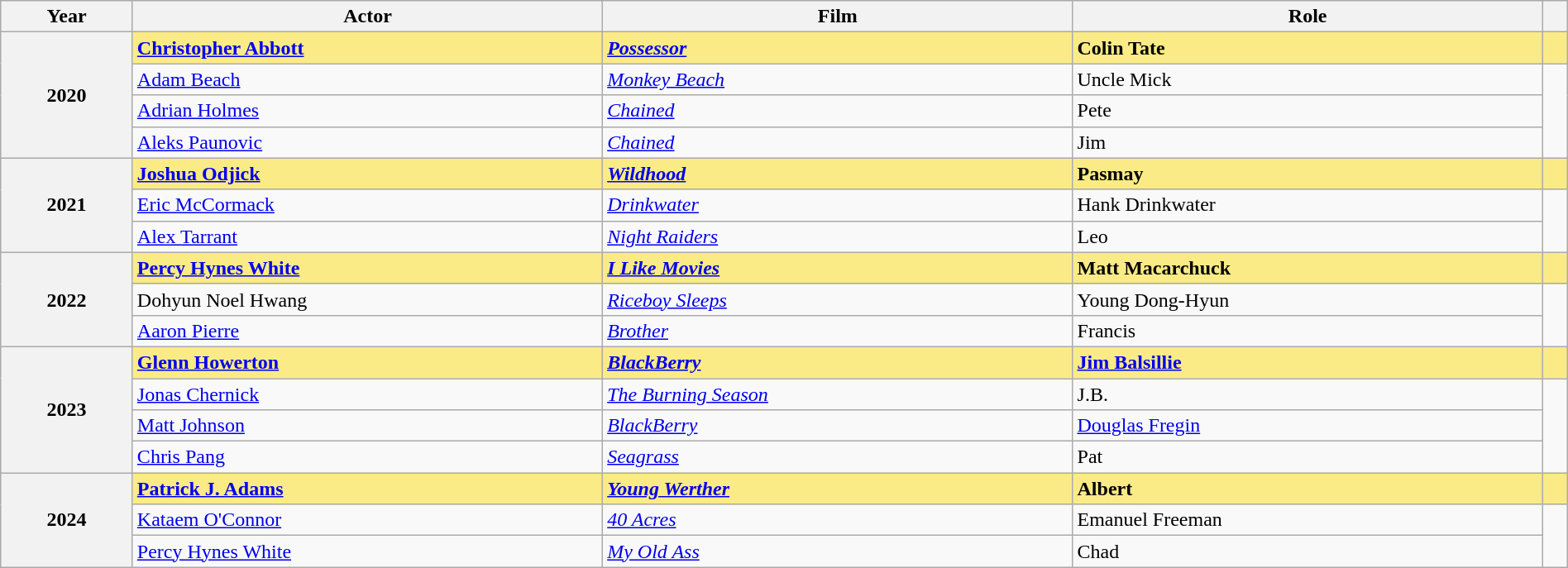<table class="wikitable" width="100%" cellpadding="5">
<tr>
<th>Year</th>
<th width=30%>Actor</th>
<th width=30%>Film</th>
<th width=30%>Role</th>
<th></th>
</tr>
<tr>
<th scope="row" rowspan=4>2020</th>
<td style="background:#FAEB86;"><strong><a href='#'>Christopher Abbott</a></strong></td>
<td style="background:#FAEB86;"><strong><em><a href='#'>Possessor</a></em></strong></td>
<td style="background:#FAEB86;"><strong>Colin Tate</strong></td>
<td style="background:#FAEB86;"></td>
</tr>
<tr>
<td><a href='#'>Adam Beach</a></td>
<td><em><a href='#'>Monkey Beach</a></em></td>
<td>Uncle Mick</td>
<td rowspan=3></td>
</tr>
<tr>
<td><a href='#'>Adrian Holmes</a></td>
<td><em><a href='#'>Chained</a></em></td>
<td>Pete</td>
</tr>
<tr>
<td><a href='#'>Aleks Paunovic</a></td>
<td><em><a href='#'>Chained</a></em></td>
<td>Jim</td>
</tr>
<tr>
<th scope="row" rowspan=3>2021</th>
<td style="background:#FAEB86;"><strong><a href='#'>Joshua Odjick</a></strong></td>
<td style="background:#FAEB86;"><strong><em><a href='#'>Wildhood</a></em></strong></td>
<td style="background:#FAEB86;"><strong>Pasmay</strong></td>
<td style="background:#FAEB86;"></td>
</tr>
<tr>
<td><a href='#'>Eric McCormack</a></td>
<td><em><a href='#'>Drinkwater</a></em></td>
<td>Hank Drinkwater</td>
<td rowspan=2></td>
</tr>
<tr>
<td><a href='#'>Alex Tarrant</a></td>
<td><em><a href='#'>Night Raiders</a></em></td>
<td>Leo</td>
</tr>
<tr>
<th scope="row" rowspan=3>2022</th>
<td style="background:#FAEB86;"><strong><a href='#'>Percy Hynes White</a></strong></td>
<td style="background:#FAEB86;"><strong><em><a href='#'>I Like Movies</a></em></strong></td>
<td style="background:#FAEB86;"><strong>Matt Macarchuck</strong></td>
<td style="background:#FAEB86;"></td>
</tr>
<tr>
<td>Dohyun Noel Hwang</td>
<td><em><a href='#'>Riceboy Sleeps</a></em></td>
<td>Young Dong-Hyun</td>
<td rowspan=2></td>
</tr>
<tr>
<td><a href='#'>Aaron Pierre</a></td>
<td><em><a href='#'>Brother</a></em></td>
<td>Francis</td>
</tr>
<tr>
<th scope="row" rowspan=4>2023</th>
<td style="background:#FAEB86;"><strong><a href='#'>Glenn Howerton</a></strong></td>
<td style="background:#FAEB86;"><strong><em><a href='#'>BlackBerry</a></em></strong></td>
<td style="background:#FAEB86;"><strong><a href='#'>Jim Balsillie</a></strong></td>
<td style="background:#FAEB86;"></td>
</tr>
<tr>
<td><a href='#'>Jonas Chernick</a></td>
<td><em><a href='#'>The Burning Season</a></em></td>
<td>J.B.</td>
<td rowspan=3></td>
</tr>
<tr>
<td><a href='#'>Matt Johnson</a></td>
<td><em><a href='#'>BlackBerry</a></em></td>
<td><a href='#'>Douglas Fregin</a></td>
</tr>
<tr>
<td><a href='#'>Chris Pang</a></td>
<td><em><a href='#'>Seagrass</a></em></td>
<td>Pat</td>
</tr>
<tr>
<th scope="row" rowspan=3>2024</th>
<td style="background:#FAEB86;"><strong><a href='#'>Patrick J. Adams</a></strong></td>
<td style="background:#FAEB86;"><strong><em><a href='#'>Young Werther</a></em></strong></td>
<td style="background:#FAEB86;"><strong>Albert</strong></td>
<td style="background:#FAEB86;"></td>
</tr>
<tr>
<td><a href='#'>Kataem O'Connor</a></td>
<td><em><a href='#'>40 Acres</a></em></td>
<td>Emanuel Freeman</td>
<td rowspan=2></td>
</tr>
<tr>
<td><a href='#'>Percy Hynes White</a></td>
<td><em><a href='#'>My Old Ass</a></em></td>
<td>Chad</td>
</tr>
</table>
